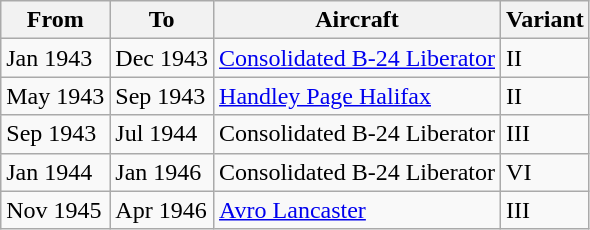<table class="wikitable">
<tr>
<th>From</th>
<th>To</th>
<th>Aircraft</th>
<th>Variant</th>
</tr>
<tr>
<td>Jan 1943</td>
<td>Dec 1943</td>
<td><a href='#'>Consolidated B-24 Liberator</a></td>
<td>II</td>
</tr>
<tr>
<td>May 1943</td>
<td>Sep 1943</td>
<td><a href='#'>Handley Page Halifax</a></td>
<td>II</td>
</tr>
<tr>
<td>Sep 1943</td>
<td>Jul 1944</td>
<td>Consolidated B-24 Liberator</td>
<td>III</td>
</tr>
<tr>
<td>Jan 1944</td>
<td>Jan 1946</td>
<td>Consolidated B-24 Liberator</td>
<td>VI</td>
</tr>
<tr>
<td>Nov 1945</td>
<td>Apr 1946</td>
<td><a href='#'>Avro Lancaster</a></td>
<td>III</td>
</tr>
</table>
